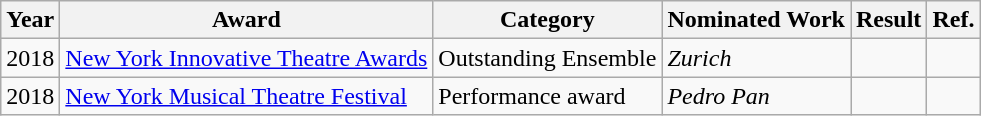<table class="wikitable sortable">
<tr>
<th>Year</th>
<th>Award</th>
<th>Category</th>
<th>Nominated Work</th>
<th>Result</th>
<th>Ref.</th>
</tr>
<tr>
<td>2018</td>
<td><a href='#'>New York Innovative Theatre Awards</a></td>
<td>Outstanding Ensemble</td>
<td><em>Zurich</em></td>
<td></td>
<td></td>
</tr>
<tr>
<td>2018</td>
<td><a href='#'>New York Musical Theatre Festival</a></td>
<td>Performance award</td>
<td><em>Pedro Pan</em></td>
<td></td>
<td></td>
</tr>
</table>
